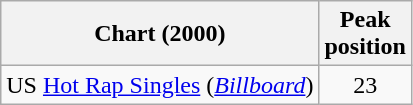<table class="wikitable">
<tr>
<th>Chart (2000)</th>
<th>Peak<br>position</th>
</tr>
<tr>
<td>US <a href='#'>Hot Rap Singles</a> (<em><a href='#'>Billboard</a></em>)</td>
<td align="center">23</td>
</tr>
</table>
